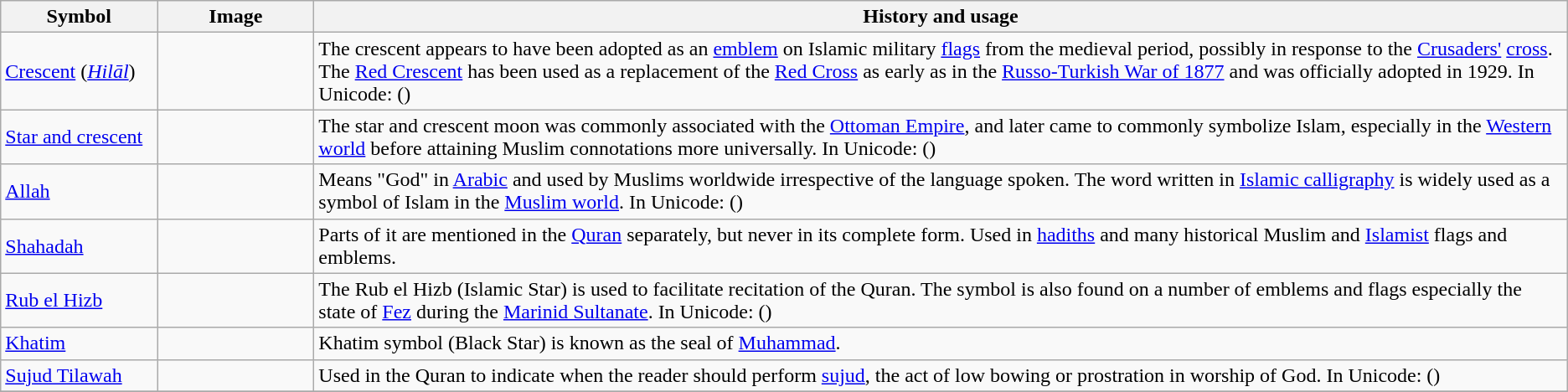<table class="wikitable">
<tr>
<th style="width:10%;">Symbol</th>
<th style="width:10%;">Image</th>
<th style="width:80%;">History and usage</th>
</tr>
<tr>
<td><a href='#'>Crescent</a> (<em><a href='#'>Hilāl</a></em>)</td>
<td></td>
<td>The crescent appears to have been adopted as an <a href='#'>emblem</a> on Islamic military <a href='#'>flags</a> from the medieval period, possibly in response to the <a href='#'>Crusaders'</a> <a href='#'>cross</a>. The <a href='#'>Red Crescent</a> has been used as a replacement of the <a href='#'>Red Cross</a> as early as in the <a href='#'>Russo-Turkish War of 1877</a> and was officially adopted in 1929. In Unicode: ()</td>
</tr>
<tr>
<td><a href='#'>Star and crescent</a></td>
<td></td>
<td>The star and crescent moon was commonly associated with the <a href='#'>Ottoman Empire</a>, and later came to commonly symbolize Islam, especially in the <a href='#'>Western world</a> before attaining Muslim connotations more universally. In Unicode: ()</td>
</tr>
<tr>
<td><a href='#'>Allah</a></td>
<td></td>
<td>Means "God" in <a href='#'>Arabic</a> and used by Muslims worldwide irrespective of the language spoken. The word written in <a href='#'>Islamic calligraphy</a> is widely used as a symbol of Islam in the <a href='#'>Muslim world</a>. In Unicode: ()</td>
</tr>
<tr>
<td><a href='#'>Shahadah</a></td>
<td></td>
<td>Parts of it are mentioned in the <a href='#'>Quran</a> separately, but never in its complete form. Used in <a href='#'>hadiths</a> and many historical Muslim and <a href='#'>Islamist</a> flags and emblems.</td>
</tr>
<tr>
<td><a href='#'>Rub el Hizb</a></td>
<td></td>
<td>The Rub el Hizb (Islamic Star) is used to facilitate recitation of the Quran. The symbol is also found on a number of emblems and flags especially the state of <a href='#'>Fez</a> during the <a href='#'>Marinid Sultanate</a>. In Unicode: ()</td>
</tr>
<tr>
<td><a href='#'>Khatim</a></td>
<td></td>
<td>Khatim symbol (Black Star) is known as the seal of <a href='#'>Muhammad</a>.</td>
</tr>
<tr>
<td><a href='#'>Sujud Tilawah</a></td>
<td></td>
<td>Used in the Quran to indicate when the reader should perform <a href='#'>sujud</a>, the act of low bowing or prostration in worship of God. In Unicode: ()</td>
</tr>
<tr>
</tr>
</table>
